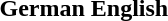<table>
<tr>
<th>German</th>
<th>English</th>
</tr>
<tr>
<td></td>
<td></td>
</tr>
</table>
